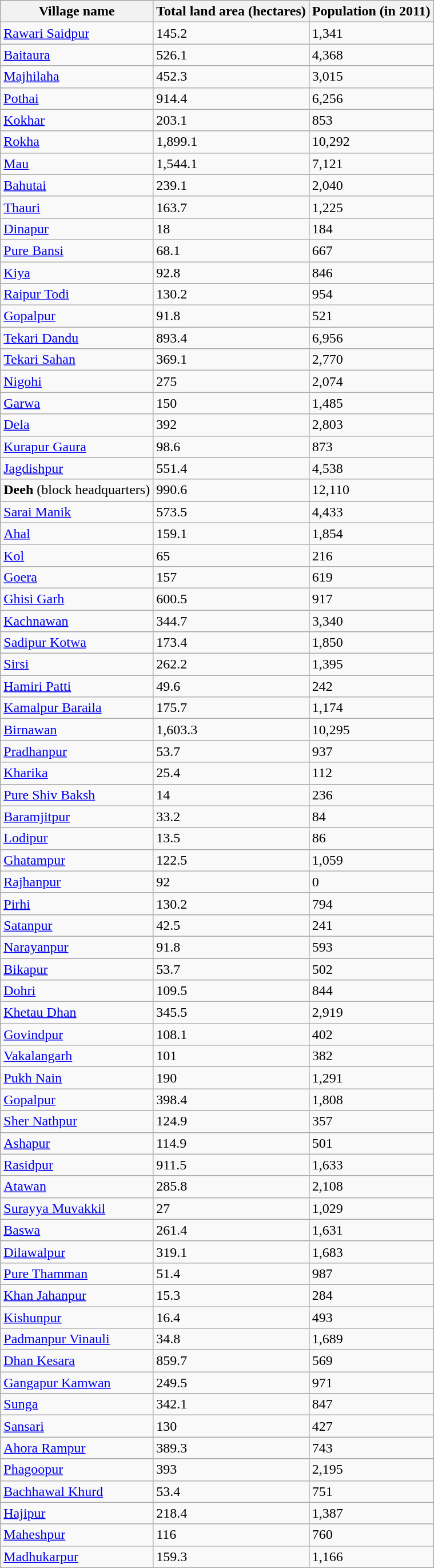<table class="wikitable sortable">
<tr>
<th>Village name</th>
<th>Total land area (hectares)</th>
<th>Population (in 2011)</th>
</tr>
<tr>
<td><a href='#'>Rawari Saidpur</a></td>
<td>145.2</td>
<td>1,341</td>
</tr>
<tr>
<td><a href='#'>Baitaura</a></td>
<td>526.1</td>
<td>4,368</td>
</tr>
<tr>
<td><a href='#'>Majhilaha</a></td>
<td>452.3</td>
<td>3,015</td>
</tr>
<tr>
<td><a href='#'>Pothai</a></td>
<td>914.4</td>
<td>6,256</td>
</tr>
<tr>
<td><a href='#'>Kokhar</a></td>
<td>203.1</td>
<td>853</td>
</tr>
<tr>
<td><a href='#'>Rokha</a></td>
<td>1,899.1</td>
<td>10,292</td>
</tr>
<tr>
<td><a href='#'>Mau</a></td>
<td>1,544.1</td>
<td>7,121</td>
</tr>
<tr>
<td><a href='#'>Bahutai</a></td>
<td>239.1</td>
<td>2,040</td>
</tr>
<tr>
<td><a href='#'>Thauri</a></td>
<td>163.7</td>
<td>1,225</td>
</tr>
<tr>
<td><a href='#'>Dinapur</a></td>
<td>18</td>
<td>184</td>
</tr>
<tr>
<td><a href='#'>Pure Bansi</a></td>
<td>68.1</td>
<td>667</td>
</tr>
<tr>
<td><a href='#'>Kiya</a></td>
<td>92.8</td>
<td>846</td>
</tr>
<tr>
<td><a href='#'>Raipur Todi</a></td>
<td>130.2</td>
<td>954</td>
</tr>
<tr>
<td><a href='#'>Gopalpur</a></td>
<td>91.8</td>
<td>521</td>
</tr>
<tr>
<td><a href='#'>Tekari Dandu</a></td>
<td>893.4</td>
<td>6,956</td>
</tr>
<tr>
<td><a href='#'>Tekari Sahan</a></td>
<td>369.1</td>
<td>2,770</td>
</tr>
<tr>
<td><a href='#'>Nigohi</a></td>
<td>275</td>
<td>2,074</td>
</tr>
<tr>
<td><a href='#'>Garwa</a></td>
<td>150</td>
<td>1,485</td>
</tr>
<tr>
<td><a href='#'>Dela</a></td>
<td>392</td>
<td>2,803</td>
</tr>
<tr>
<td><a href='#'>Kurapur Gaura</a></td>
<td>98.6</td>
<td>873</td>
</tr>
<tr>
<td><a href='#'>Jagdishpur</a></td>
<td>551.4</td>
<td>4,538</td>
</tr>
<tr>
<td><strong>Deeh</strong> (block headquarters)</td>
<td>990.6</td>
<td>12,110</td>
</tr>
<tr>
<td><a href='#'>Sarai Manik</a></td>
<td>573.5</td>
<td>4,433</td>
</tr>
<tr>
<td><a href='#'>Ahal</a></td>
<td>159.1</td>
<td>1,854</td>
</tr>
<tr>
<td><a href='#'>Kol</a></td>
<td>65</td>
<td>216</td>
</tr>
<tr>
<td><a href='#'>Goera</a></td>
<td>157</td>
<td>619</td>
</tr>
<tr>
<td><a href='#'>Ghisi Garh</a></td>
<td>600.5</td>
<td>917</td>
</tr>
<tr>
<td><a href='#'>Kachnawan</a></td>
<td>344.7</td>
<td>3,340</td>
</tr>
<tr>
<td><a href='#'>Sadipur Kotwa</a></td>
<td>173.4</td>
<td>1,850</td>
</tr>
<tr>
<td><a href='#'>Sirsi</a></td>
<td>262.2</td>
<td>1,395</td>
</tr>
<tr>
<td><a href='#'>Hamiri Patti</a></td>
<td>49.6</td>
<td>242</td>
</tr>
<tr>
<td><a href='#'>Kamalpur Baraila</a></td>
<td>175.7</td>
<td>1,174</td>
</tr>
<tr>
<td><a href='#'>Birnawan</a></td>
<td>1,603.3</td>
<td>10,295</td>
</tr>
<tr>
<td><a href='#'>Pradhanpur</a></td>
<td>53.7</td>
<td>937</td>
</tr>
<tr>
<td><a href='#'>Kharika</a></td>
<td>25.4</td>
<td>112</td>
</tr>
<tr>
<td><a href='#'>Pure Shiv Baksh</a></td>
<td>14</td>
<td>236</td>
</tr>
<tr>
<td><a href='#'>Baramjitpur</a></td>
<td>33.2</td>
<td>84</td>
</tr>
<tr>
<td><a href='#'>Lodipur</a></td>
<td>13.5</td>
<td>86</td>
</tr>
<tr>
<td><a href='#'>Ghatampur</a></td>
<td>122.5</td>
<td>1,059</td>
</tr>
<tr>
<td><a href='#'>Rajhanpur</a></td>
<td>92</td>
<td>0</td>
</tr>
<tr>
<td><a href='#'>Pirhi</a></td>
<td>130.2</td>
<td>794</td>
</tr>
<tr>
<td><a href='#'>Satanpur</a></td>
<td>42.5</td>
<td>241</td>
</tr>
<tr>
<td><a href='#'>Narayanpur</a></td>
<td>91.8</td>
<td>593</td>
</tr>
<tr>
<td><a href='#'>Bikapur</a></td>
<td>53.7</td>
<td>502</td>
</tr>
<tr>
<td><a href='#'>Dohri</a></td>
<td>109.5</td>
<td>844</td>
</tr>
<tr>
<td><a href='#'>Khetau Dhan</a></td>
<td>345.5</td>
<td>2,919</td>
</tr>
<tr>
<td><a href='#'>Govindpur</a></td>
<td>108.1</td>
<td>402</td>
</tr>
<tr>
<td><a href='#'>Vakalangarh</a></td>
<td>101</td>
<td>382</td>
</tr>
<tr>
<td><a href='#'>Pukh Nain</a></td>
<td>190</td>
<td>1,291</td>
</tr>
<tr>
<td><a href='#'>Gopalpur</a></td>
<td>398.4</td>
<td>1,808</td>
</tr>
<tr>
<td><a href='#'>Sher Nathpur</a></td>
<td>124.9</td>
<td>357</td>
</tr>
<tr>
<td><a href='#'>Ashapur</a></td>
<td>114.9</td>
<td>501</td>
</tr>
<tr>
<td><a href='#'>Rasidpur</a></td>
<td>911.5</td>
<td>1,633</td>
</tr>
<tr>
<td><a href='#'>Atawan</a></td>
<td>285.8</td>
<td>2,108</td>
</tr>
<tr>
<td><a href='#'>Surayya Muvakkil</a></td>
<td>27</td>
<td>1,029</td>
</tr>
<tr>
<td><a href='#'>Baswa</a></td>
<td>261.4</td>
<td>1,631</td>
</tr>
<tr>
<td><a href='#'>Dilawalpur</a></td>
<td>319.1</td>
<td>1,683</td>
</tr>
<tr>
<td><a href='#'>Pure Thamman</a></td>
<td>51.4</td>
<td>987</td>
</tr>
<tr>
<td><a href='#'>Khan Jahanpur</a></td>
<td>15.3</td>
<td>284</td>
</tr>
<tr>
<td><a href='#'>Kishunpur</a></td>
<td>16.4</td>
<td>493</td>
</tr>
<tr>
<td><a href='#'>Padmanpur Vinauli</a></td>
<td>34.8</td>
<td>1,689</td>
</tr>
<tr>
<td><a href='#'>Dhan Kesara</a></td>
<td>859.7</td>
<td>569</td>
</tr>
<tr>
<td><a href='#'>Gangapur Kamwan</a></td>
<td>249.5</td>
<td>971</td>
</tr>
<tr>
<td><a href='#'>Sunga</a></td>
<td>342.1</td>
<td>847</td>
</tr>
<tr>
<td><a href='#'>Sansari</a></td>
<td>130</td>
<td>427</td>
</tr>
<tr>
<td><a href='#'>Ahora Rampur</a></td>
<td>389.3</td>
<td>743</td>
</tr>
<tr>
<td><a href='#'>Phagoopur</a></td>
<td>393</td>
<td>2,195</td>
</tr>
<tr>
<td><a href='#'>Bachhawal Khurd</a></td>
<td>53.4</td>
<td>751</td>
</tr>
<tr>
<td><a href='#'>Hajipur</a></td>
<td>218.4</td>
<td>1,387</td>
</tr>
<tr>
<td><a href='#'>Maheshpur</a></td>
<td>116</td>
<td>760</td>
</tr>
<tr>
<td><a href='#'>Madhukarpur</a></td>
<td>159.3</td>
<td>1,166</td>
</tr>
</table>
